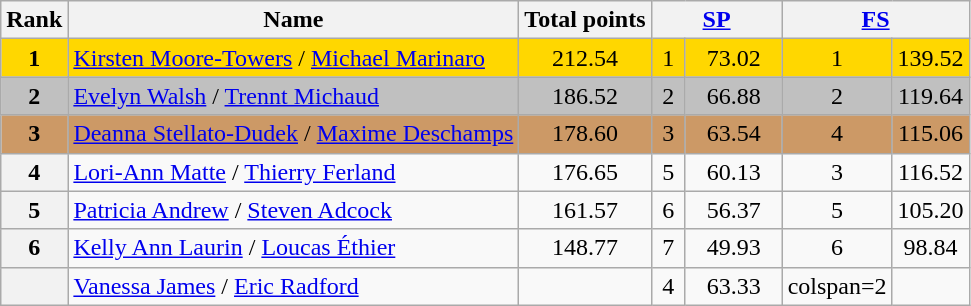<table class="wikitable sortable">
<tr>
<th>Rank</th>
<th>Name</th>
<th>Total points</th>
<th colspan="2" width="80px"><a href='#'>SP</a></th>
<th colspan="2" width="80px"><a href='#'>FS</a></th>
</tr>
<tr bgcolor="gold">
<td align="center"><strong>1</strong></td>
<td><a href='#'>Kirsten Moore-Towers</a> / <a href='#'>Michael Marinaro</a></td>
<td align="center">212.54</td>
<td align="center">1</td>
<td align="center">73.02</td>
<td align="center">1</td>
<td align="center">139.52</td>
</tr>
<tr bgcolor="silver">
<td align="center"><strong>2</strong></td>
<td><a href='#'>Evelyn Walsh</a> / <a href='#'>Trennt Michaud</a></td>
<td align="center">186.52</td>
<td align="center">2</td>
<td align="center">66.88</td>
<td align="center">2</td>
<td align="center">119.64</td>
</tr>
<tr bgcolor="cc9966">
<td align="center"><strong>3</strong></td>
<td><a href='#'>Deanna Stellato-Dudek</a> / <a href='#'>Maxime Deschamps</a></td>
<td align="center">178.60</td>
<td align="center">3</td>
<td align="center">63.54</td>
<td align="center">4</td>
<td align="center">115.06</td>
</tr>
<tr>
<th>4</th>
<td><a href='#'>Lori-Ann Matte</a> / <a href='#'>Thierry Ferland</a></td>
<td align="center">176.65</td>
<td align="center">5</td>
<td align="center">60.13</td>
<td align="center">3</td>
<td align="center">116.52</td>
</tr>
<tr>
<th>5</th>
<td><a href='#'>Patricia Andrew</a> / <a href='#'>Steven Adcock</a></td>
<td align="center">161.57</td>
<td align="center">6</td>
<td align="center">56.37</td>
<td align="center">5</td>
<td align="center">105.20</td>
</tr>
<tr>
<th>6</th>
<td><a href='#'>Kelly Ann Laurin</a> / <a href='#'>Loucas Éthier</a></td>
<td align="center">148.77</td>
<td align="center">7</td>
<td align="center">49.93</td>
<td align="center">6</td>
<td align="center">98.84</td>
</tr>
<tr>
<th></th>
<td><a href='#'>Vanessa James</a> / <a href='#'>Eric Radford</a></td>
<td></td>
<td align="center">4</td>
<td align="center">63.33</td>
<td>colspan=2 </td>
</tr>
</table>
